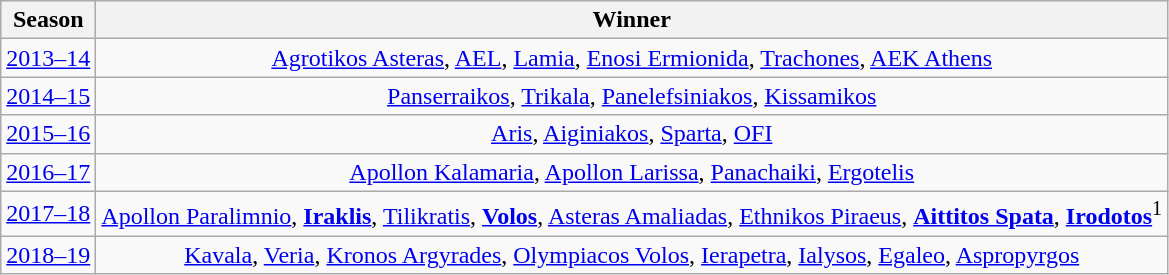<table class="wikitable" style="text-align:center;">
<tr>
<th>Season</th>
<th>Winner</th>
</tr>
<tr>
<td style="text-align:center;"><a href='#'>2013–14</a></td>
<td><a href='#'>Agrotikos Asteras</a>, <a href='#'>AEL</a>, <a href='#'>Lamia</a>, <a href='#'>Enosi Ermionida</a>, <a href='#'>Trachones</a>, <a href='#'>AEK Athens</a></td>
</tr>
<tr>
<td style="text-align:center;"><a href='#'>2014–15</a></td>
<td><a href='#'>Panserraikos</a>, <a href='#'>Trikala</a>, <a href='#'>Panelefsiniakos</a>, <a href='#'>Kissamikos</a></td>
</tr>
<tr>
<td style="text-align:center;"><a href='#'>2015–16</a></td>
<td><a href='#'>Aris</a>, <a href='#'>Aiginiakos</a>, <a href='#'>Sparta</a>, <a href='#'>OFI</a></td>
</tr>
<tr>
<td style="text-align:center;"><a href='#'>2016–17</a></td>
<td><a href='#'>Apollon Kalamaria</a>, <a href='#'>Apollon Larissa</a>, <a href='#'>Panachaiki</a>, <a href='#'>Ergotelis</a></td>
</tr>
<tr>
<td style="text-align:center;"><a href='#'>2017–18</a></td>
<td><a href='#'>Apollon Paralimnio</a>, <strong><a href='#'>Iraklis</a></strong>, <a href='#'>Tilikratis</a>, <strong><a href='#'>Volos</a></strong>, <a href='#'>Asteras Amaliadas</a>, <a href='#'>Ethnikos Piraeus</a>, <strong><a href='#'>Aittitos Spata</a></strong>, <strong><a href='#'>Irodotos</a></strong><sup>1</sup></td>
</tr>
<tr>
<td style="text-align:center;"><a href='#'>2018–19</a></td>
<td><a href='#'>Kavala</a>, <a href='#'>Veria</a>, <a href='#'>Kronos Argyrades</a>, <a href='#'>Olympiacos Volos</a>, <a href='#'>Ierapetra</a>, <a href='#'>Ialysos</a>, <a href='#'>Egaleo</a>, <a href='#'>Aspropyrgos</a></td>
</tr>
</table>
